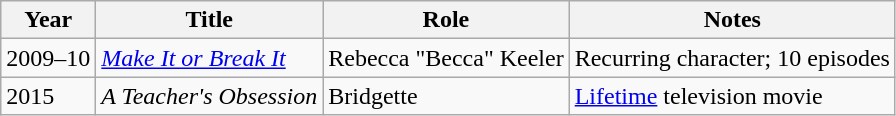<table class="wikitable sortable">
<tr>
<th>Year</th>
<th>Title</th>
<th>Role</th>
<th class="unsortable">Notes</th>
</tr>
<tr>
<td>2009–10</td>
<td><em><a href='#'>Make It or Break It</a></em></td>
<td>Rebecca "Becca" Keeler</td>
<td>Recurring character; 10 episodes</td>
</tr>
<tr>
<td>2015</td>
<td><em>A Teacher's Obsession</em></td>
<td>Bridgette</td>
<td><a href='#'>Lifetime</a> television movie</td>
</tr>
</table>
